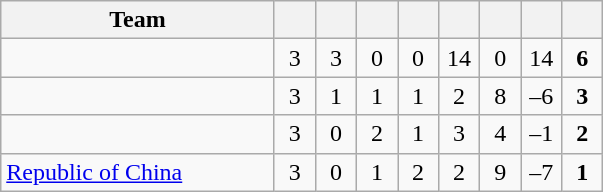<table class=wikitable style="text-align:center">
<tr>
<th width="175">Team</th>
<th width="20"></th>
<th width="20"></th>
<th width="20"></th>
<th width="20"></th>
<th width="20"></th>
<th width="20"></th>
<th width="20"></th>
<th width="20"></th>
</tr>
<tr>
<td align=left></td>
<td>3</td>
<td>3</td>
<td>0</td>
<td>0</td>
<td>14</td>
<td>0</td>
<td>14</td>
<td><strong>6</strong></td>
</tr>
<tr>
<td align=left></td>
<td>3</td>
<td>1</td>
<td>1</td>
<td>1</td>
<td>2</td>
<td>8</td>
<td>–6</td>
<td><strong>3</strong></td>
</tr>
<tr>
<td align=left></td>
<td>3</td>
<td>0</td>
<td>2</td>
<td>1</td>
<td>3</td>
<td>4</td>
<td>–1</td>
<td><strong>2</strong></td>
</tr>
<tr>
<td align=left> <a href='#'>Republic of China</a></td>
<td>3</td>
<td>0</td>
<td>1</td>
<td>2</td>
<td>2</td>
<td>9</td>
<td>–7</td>
<td><strong>1</strong></td>
</tr>
</table>
